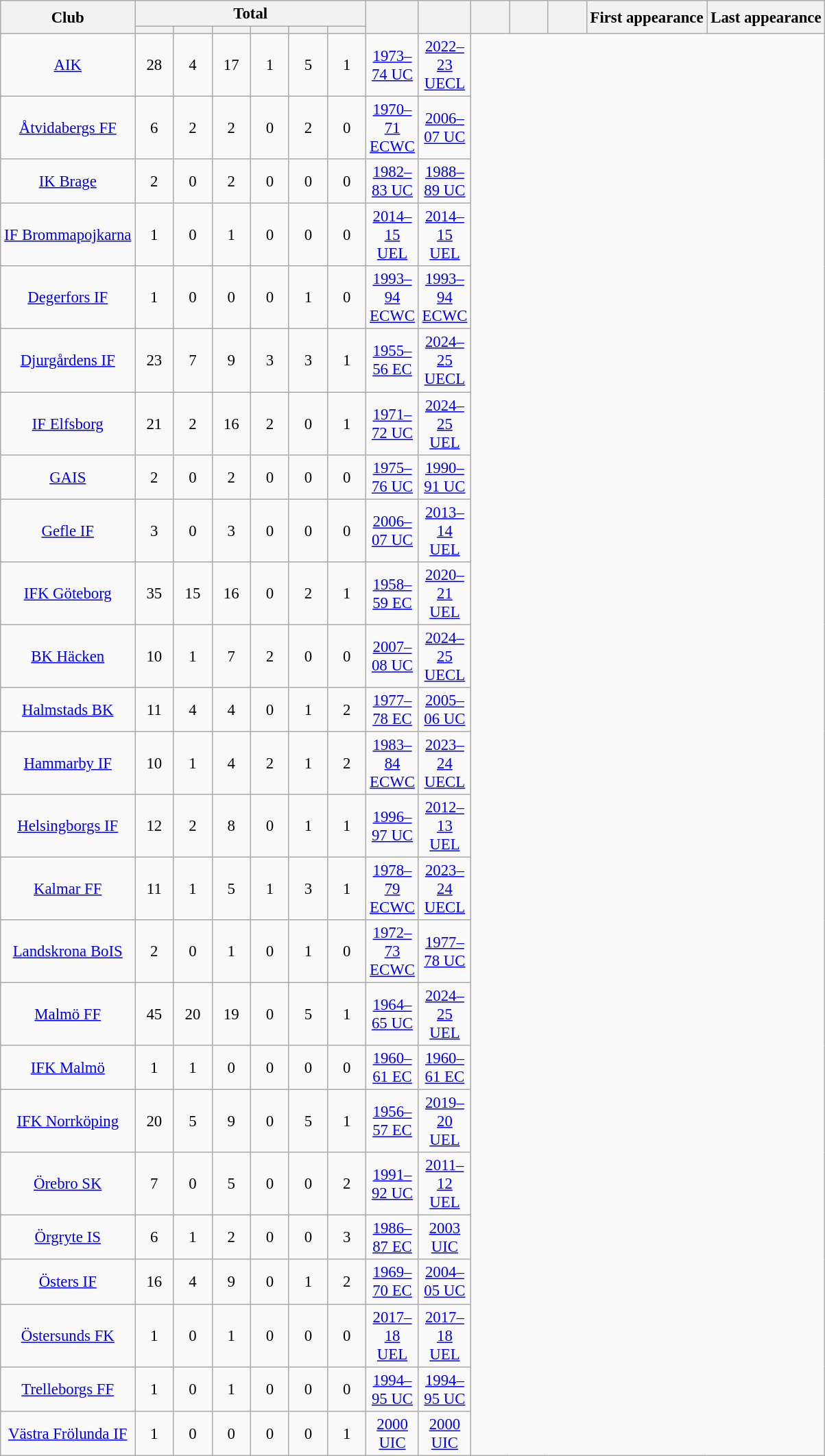<table class="wikitable sortable" style="font-size:95%; text-align: center;">
<tr>
<th rowspan=2>Club</th>
<th style="width:30px;" colspan=6>Total</th>
<th rowspan=2 style="width:2em"></th>
<th rowspan=2 style="width:2em"></th>
<th rowspan=2 style="width:2em"></th>
<th rowspan=2 style="width:2em"></th>
<th rowspan=2 style="width:2em"></th>
<th rowspan=2>First appearance</th>
<th rowspan=2>Last appearance</th>
</tr>
<tr>
<th style="width:2em"></th>
<th style="width:2em"></th>
<th style="width:2em"></th>
<th style="width:2em"></th>
<th style="width:2em"></th>
<th style="width:2em"></th>
</tr>
<tr>
<td><a href='#'>AIK</a></td>
<td>28<br></td>
<td>4</td>
<td>17</td>
<td>1</td>
<td>5</td>
<td>1</td>
<td><a href='#'>1973–74 UC</a></td>
<td><a href='#'>2022–23 UECL</a></td>
</tr>
<tr>
<td><a href='#'>Åtvidabergs FF</a></td>
<td>6<br></td>
<td>2</td>
<td>2</td>
<td>0</td>
<td>2</td>
<td>0</td>
<td><a href='#'>1970–71 ECWC</a></td>
<td><a href='#'>2006–07 UC</a></td>
</tr>
<tr>
<td><a href='#'>IK Brage</a></td>
<td>2<br></td>
<td>0</td>
<td>2</td>
<td>0</td>
<td>0</td>
<td>0</td>
<td><a href='#'>1982–83 UC</a></td>
<td><a href='#'>1988–89 UC</a></td>
</tr>
<tr>
<td><a href='#'>IF Brommapojkarna</a></td>
<td>1<br></td>
<td>0</td>
<td>1</td>
<td>0</td>
<td>0</td>
<td>0</td>
<td><a href='#'>2014–15 UEL</a></td>
<td><a href='#'>2014–15 UEL</a></td>
</tr>
<tr>
<td><a href='#'>Degerfors IF</a></td>
<td>1<br></td>
<td>0</td>
<td>0</td>
<td>0</td>
<td>1</td>
<td>0</td>
<td><a href='#'>1993–94 ECWC</a></td>
<td><a href='#'>1993–94 ECWC</a></td>
</tr>
<tr>
<td><a href='#'>Djurgårdens IF</a></td>
<td>23<br></td>
<td>7</td>
<td>9</td>
<td>3</td>
<td>3</td>
<td>1</td>
<td><a href='#'>1955–56 EC</a></td>
<td><a href='#'>2024–25 UECL</a></td>
</tr>
<tr>
<td><a href='#'>IF Elfsborg</a></td>
<td>21<br></td>
<td>2</td>
<td>16</td>
<td>2</td>
<td>0</td>
<td>1</td>
<td><a href='#'>1971–72 UC</a></td>
<td><a href='#'>2024–25 UEL</a></td>
</tr>
<tr>
<td><a href='#'>GAIS</a></td>
<td>2<br></td>
<td>0</td>
<td>2</td>
<td>0</td>
<td>0</td>
<td>0</td>
<td><a href='#'>1975–76 UC</a></td>
<td><a href='#'>1990–91 UC</a></td>
</tr>
<tr>
<td><a href='#'>Gefle IF</a></td>
<td>3<br></td>
<td>0</td>
<td>3</td>
<td>0</td>
<td>0</td>
<td>0</td>
<td><a href='#'>2006–07 UC</a></td>
<td><a href='#'>2013–14 UEL</a></td>
</tr>
<tr>
<td><a href='#'>IFK Göteborg</a></td>
<td>35<br></td>
<td>15</td>
<td>16</td>
<td>0</td>
<td>2</td>
<td>1</td>
<td><a href='#'>1958–59 EC</a></td>
<td><a href='#'>2020–21 UEL</a></td>
</tr>
<tr>
<td><a href='#'>BK Häcken</a></td>
<td>10<br></td>
<td>1</td>
<td>7</td>
<td>2</td>
<td>0</td>
<td>0</td>
<td><a href='#'>2007–08 UC</a></td>
<td><a href='#'>2024–25 UECL</a></td>
</tr>
<tr>
<td><a href='#'>Halmstads BK</a></td>
<td>11<br></td>
<td>4</td>
<td>4</td>
<td>0</td>
<td>1</td>
<td>2</td>
<td><a href='#'>1977–78 EC</a></td>
<td><a href='#'>2005–06 UC</a></td>
</tr>
<tr>
<td><a href='#'>Hammarby IF</a></td>
<td>10<br></td>
<td>1</td>
<td>4</td>
<td>2</td>
<td>1</td>
<td>2</td>
<td><a href='#'>1983–84 ECWC</a></td>
<td><a href='#'>2023–24 UECL</a></td>
</tr>
<tr>
<td><a href='#'>Helsingborgs IF</a></td>
<td>12<br></td>
<td>2</td>
<td>8</td>
<td>0</td>
<td>1</td>
<td>1</td>
<td><a href='#'>1996–97 UC</a></td>
<td><a href='#'>2012–13 UEL</a></td>
</tr>
<tr>
<td><a href='#'>Kalmar FF</a></td>
<td>11<br></td>
<td>1</td>
<td>5</td>
<td>1</td>
<td>3</td>
<td>1</td>
<td><a href='#'>1978–79 ECWC</a></td>
<td><a href='#'>2023–24 UECL</a></td>
</tr>
<tr>
<td><a href='#'>Landskrona BoIS</a></td>
<td>2<br></td>
<td>0</td>
<td>1</td>
<td>0</td>
<td>1</td>
<td>0</td>
<td><a href='#'>1972–73 ECWC</a></td>
<td><a href='#'>1977–78 UC</a></td>
</tr>
<tr>
<td><a href='#'>Malmö FF</a></td>
<td>45<br></td>
<td>20</td>
<td>19</td>
<td>0</td>
<td>5</td>
<td>1</td>
<td><a href='#'>1964–65 UC</a></td>
<td><a href='#'>2024–25 UEL</a></td>
</tr>
<tr>
<td><a href='#'>IFK Malmö</a></td>
<td>1<br></td>
<td>1</td>
<td>0</td>
<td>0</td>
<td>0</td>
<td>0</td>
<td><a href='#'>1960–61 EC</a></td>
<td><a href='#'>1960–61 EC</a></td>
</tr>
<tr>
<td><a href='#'>IFK Norrköping</a></td>
<td>20<br></td>
<td>5</td>
<td>9</td>
<td>0</td>
<td>5</td>
<td>1</td>
<td><a href='#'>1956–57 EC</a></td>
<td><a href='#'>2019–20 UEL</a></td>
</tr>
<tr>
<td><a href='#'>Örebro SK</a></td>
<td>7<br></td>
<td>0</td>
<td>5</td>
<td>0</td>
<td>0</td>
<td>2</td>
<td><a href='#'>1991–92 UC</a></td>
<td><a href='#'>2011–12 UEL</a></td>
</tr>
<tr>
<td><a href='#'>Örgryte IS</a></td>
<td>6<br></td>
<td>1</td>
<td>2</td>
<td>0</td>
<td>0</td>
<td>3</td>
<td><a href='#'>1986–87 EC</a></td>
<td><a href='#'>2003 UIC</a></td>
</tr>
<tr>
<td><a href='#'>Östers IF</a></td>
<td>16<br></td>
<td>4</td>
<td>9</td>
<td>0</td>
<td>1</td>
<td>2</td>
<td><a href='#'>1969–70 EC</a></td>
<td><a href='#'>2004–05 UC</a></td>
</tr>
<tr>
<td><a href='#'>Östersunds FK</a></td>
<td>1<br></td>
<td>0</td>
<td>1</td>
<td>0</td>
<td>0</td>
<td>0</td>
<td><a href='#'>2017–18 UEL</a></td>
<td><a href='#'>2017–18 UEL</a></td>
</tr>
<tr>
<td><a href='#'>Trelleborgs FF</a></td>
<td>1<br></td>
<td>0</td>
<td>1</td>
<td>0</td>
<td>0</td>
<td>0</td>
<td><a href='#'>1994–95 UC</a></td>
<td><a href='#'>1994–95 UC</a></td>
</tr>
<tr>
<td><a href='#'>Västra Frölunda IF</a></td>
<td>1<br></td>
<td>0</td>
<td>0</td>
<td>0</td>
<td>0</td>
<td>1</td>
<td><a href='#'>2000 UIC</a></td>
<td><a href='#'>2000 UIC</a></td>
</tr>
</table>
